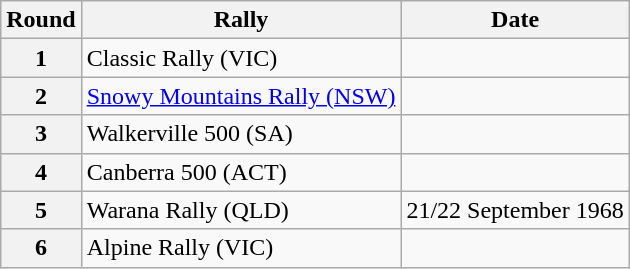<table class="wikitable" border="1">
<tr>
<th>Round</th>
<th>Rally</th>
<th>Date</th>
</tr>
<tr>
<th>1</th>
<td>Classic Rally (VIC)</td>
<td></td>
</tr>
<tr>
<th>2</th>
<td><a href='#'>Snowy Mountains Rally (NSW)</a></td>
<td></td>
</tr>
<tr>
<th>3</th>
<td>Walkerville 500 (SA)</td>
<td></td>
</tr>
<tr>
<th>4</th>
<td>Canberra 500 (ACT)</td>
<td></td>
</tr>
<tr>
<th>5</th>
<td>Warana Rally (QLD)</td>
<td>21/22 September 1968</td>
</tr>
<tr>
<th>6</th>
<td>Alpine Rally (VIC)</td>
<td></td>
</tr>
</table>
